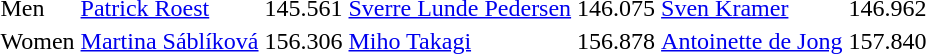<table>
<tr>
<td>Men<br></td>
<td><a href='#'>Patrick Roest</a><br></td>
<td>145.561</td>
<td><a href='#'>Sverre Lunde Pedersen</a><br></td>
<td>146.075</td>
<td><a href='#'>Sven Kramer</a><br></td>
<td>146.962</td>
</tr>
<tr>
<td>Women<br></td>
<td><a href='#'>Martina Sáblíková</a><br></td>
<td>156.306</td>
<td><a href='#'>Miho Takagi</a><br></td>
<td>156.878</td>
<td><a href='#'>Antoinette de Jong</a><br></td>
<td>157.840</td>
</tr>
</table>
